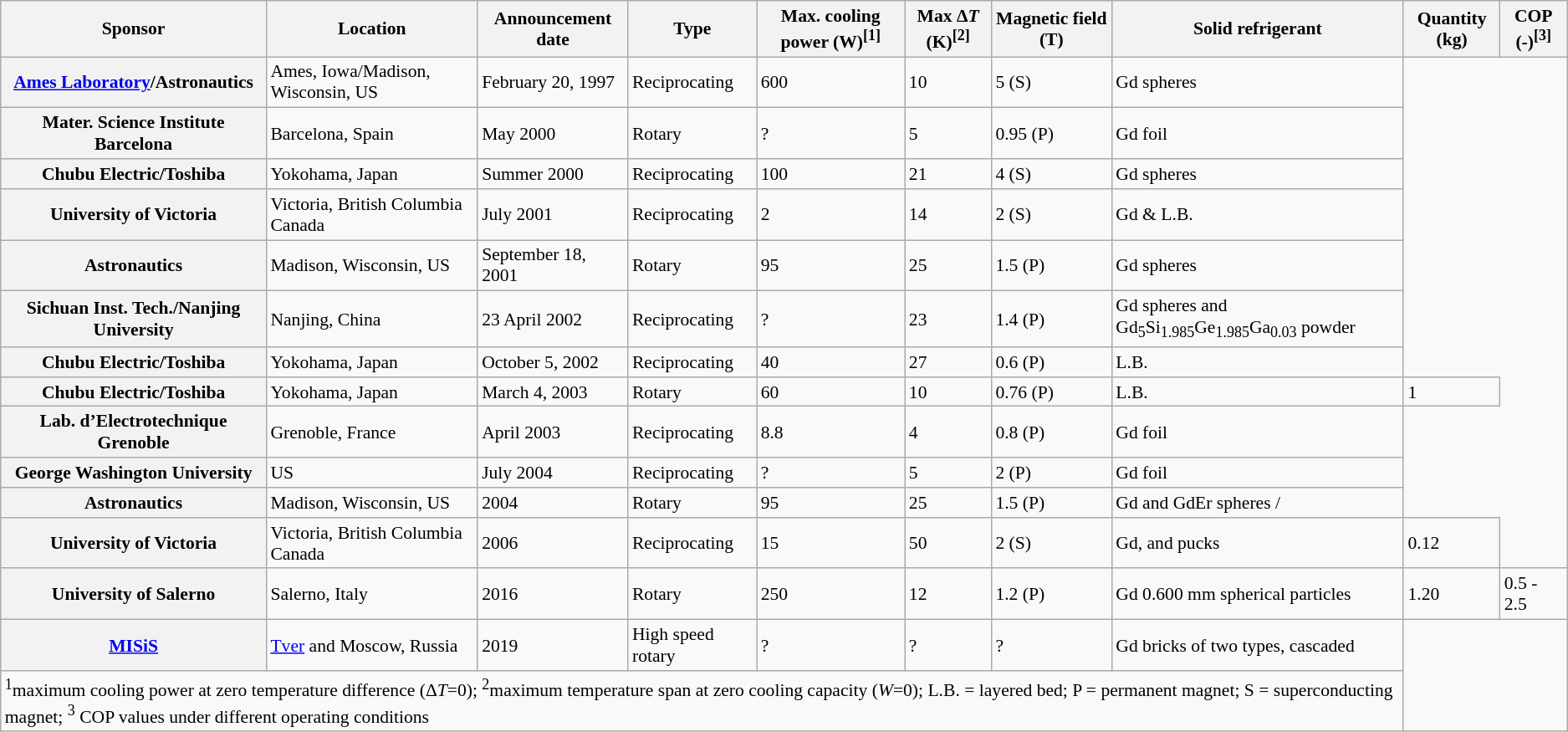<table class="wikitable" style="font-size:90%;">
<tr>
<th>Sponsor</th>
<th>Location</th>
<th>Announcement date</th>
<th>Type</th>
<th>Max. cooling power (W)<sup>[1]</sup></th>
<th>Max Δ<em>T </em>(K)<sup>[2]</sup></th>
<th>Magnetic field (T)</th>
<th>Solid refrigerant</th>
<th>Quantity (kg)</th>
<th>COP (-)<sup>[3]</sup></th>
</tr>
<tr>
<th><a href='#'>Ames Laboratory</a>/Astronautics</th>
<td>Ames, Iowa/Madison, Wisconsin, US</td>
<td>February 20, 1997</td>
<td>Reciprocating</td>
<td>600</td>
<td>10</td>
<td>5 (S)</td>
<td>Gd spheres</td>
</tr>
<tr>
<th>Mater. Science Institute Barcelona</th>
<td>Barcelona, Spain</td>
<td>May 2000</td>
<td>Rotary</td>
<td>?</td>
<td>5</td>
<td>0.95 (P)</td>
<td>Gd foil</td>
</tr>
<tr>
<th>Chubu Electric/Toshiba</th>
<td>Yokohama, Japan</td>
<td>Summer 2000</td>
<td>Reciprocating</td>
<td>100</td>
<td>21</td>
<td>4 (S)</td>
<td>Gd spheres</td>
</tr>
<tr>
<th>University of Victoria</th>
<td>Victoria, British Columbia Canada</td>
<td>July 2001</td>
<td>Reciprocating</td>
<td>2</td>
<td>14</td>
<td>2 (S)</td>
<td>Gd &  L.B.</td>
</tr>
<tr>
<th>Astronautics</th>
<td>Madison, Wisconsin, US</td>
<td>September 18, 2001</td>
<td>Rotary</td>
<td>95</td>
<td>25</td>
<td>1.5 (P)</td>
<td>Gd spheres</td>
</tr>
<tr>
<th>Sichuan Inst. Tech./Nanjing University</th>
<td>Nanjing, China</td>
<td>23 April 2002</td>
<td>Reciprocating</td>
<td>?</td>
<td>23</td>
<td>1.4 (P)</td>
<td>Gd spheres and Gd<sub>5</sub>Si<sub>1.985</sub>Ge<sub>1.985</sub>Ga<sub>0.03</sub> powder</td>
</tr>
<tr>
<th>Chubu Electric/Toshiba</th>
<td>Yokohama, Japan</td>
<td>October 5, 2002</td>
<td>Reciprocating</td>
<td>40</td>
<td>27</td>
<td>0.6 (P)</td>
<td> L.B.</td>
</tr>
<tr>
<th>Chubu Electric/Toshiba</th>
<td>Yokohama, Japan</td>
<td>March 4, 2003</td>
<td>Rotary</td>
<td>60</td>
<td>10</td>
<td>0.76 (P)</td>
<td> L.B.</td>
<td>1</td>
</tr>
<tr>
<th>Lab. d’Electrotechnique Grenoble</th>
<td>Grenoble, France</td>
<td>April 2003</td>
<td>Reciprocating</td>
<td>8.8</td>
<td>4</td>
<td>0.8 (P)</td>
<td>Gd foil</td>
</tr>
<tr>
<th>George Washington University</th>
<td>US</td>
<td>July 2004</td>
<td>Reciprocating</td>
<td>?</td>
<td>5</td>
<td>2 (P)</td>
<td>Gd foil</td>
</tr>
<tr>
<th>Astronautics</th>
<td>Madison, Wisconsin, US</td>
<td>2004</td>
<td>Rotary</td>
<td>95</td>
<td>25</td>
<td>1.5 (P)</td>
<td>Gd and GdEr spheres / </td>
</tr>
<tr>
<th>University of Victoria</th>
<td>Victoria, British Columbia Canada</td>
<td>2006</td>
<td>Reciprocating</td>
<td>15</td>
<td>50</td>
<td>2 (S)</td>
<td>Gd,  and  pucks</td>
<td>0.12</td>
</tr>
<tr>
<th>University of Salerno</th>
<td>Salerno, Italy</td>
<td>2016</td>
<td>Rotary</td>
<td>250</td>
<td>12</td>
<td>1.2 (P)</td>
<td>Gd 0.600 mm spherical particles</td>
<td>1.20</td>
<td>0.5 - 2.5</td>
</tr>
<tr>
<th><a href='#'>MISiS</a></th>
<td><a href='#'>Tver</a> and Moscow, Russia</td>
<td>2019</td>
<td>High speed rotary</td>
<td>?</td>
<td>?</td>
<td>?</td>
<td>Gd bricks of two types, cascaded</td>
</tr>
<tr>
<td colspan="8"><sup>1</sup>maximum cooling power at zero temperature difference (Δ<em>T</em>=0); <sup>2</sup>maximum temperature span at zero cooling capacity (<em>W</em>=0); L.B. = layered bed; P = permanent magnet; S = superconducting magnet; <sup>3</sup> COP values under different operating conditions</td>
</tr>
</table>
